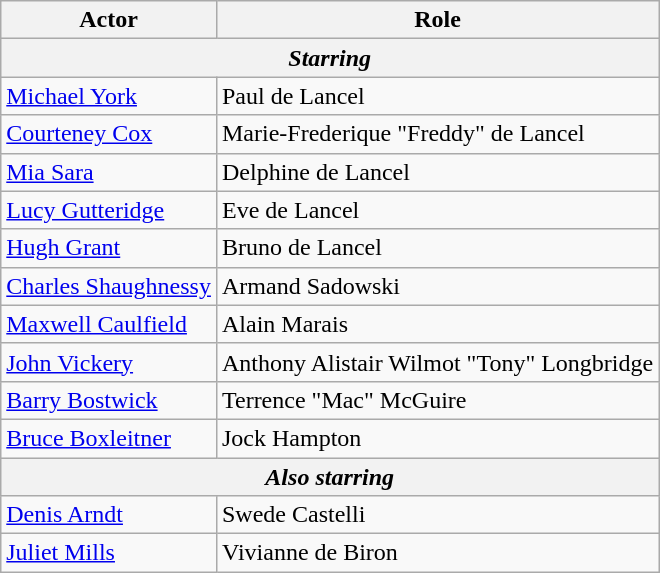<table class="wikitable">
<tr>
<th>Actor</th>
<th>Role</th>
</tr>
<tr>
<th colspan="2"><em>Starring</em></th>
</tr>
<tr>
<td><a href='#'>Michael York</a></td>
<td>Paul de Lancel</td>
</tr>
<tr>
<td><a href='#'>Courteney Cox</a></td>
<td>Marie-Frederique "Freddy" de Lancel</td>
</tr>
<tr>
<td><a href='#'>Mia Sara</a></td>
<td>Delphine de Lancel</td>
</tr>
<tr>
<td><a href='#'>Lucy Gutteridge</a></td>
<td>Eve de Lancel</td>
</tr>
<tr>
<td><a href='#'>Hugh Grant</a></td>
<td>Bruno de Lancel</td>
</tr>
<tr>
<td><a href='#'>Charles Shaughnessy</a></td>
<td>Armand Sadowski</td>
</tr>
<tr>
<td><a href='#'>Maxwell Caulfield</a></td>
<td>Alain Marais</td>
</tr>
<tr>
<td><a href='#'>John Vickery</a></td>
<td>Anthony Alistair Wilmot "Tony" Longbridge</td>
</tr>
<tr>
<td><a href='#'>Barry Bostwick</a></td>
<td>Terrence "Mac" McGuire</td>
</tr>
<tr>
<td><a href='#'>Bruce Boxleitner</a></td>
<td>Jock Hampton</td>
</tr>
<tr>
<th colspan="2"><em>Also starring</em></th>
</tr>
<tr>
<td><a href='#'>Denis Arndt</a></td>
<td>Swede Castelli</td>
</tr>
<tr>
<td><a href='#'>Juliet Mills</a></td>
<td>Vivianne de Biron</td>
</tr>
</table>
